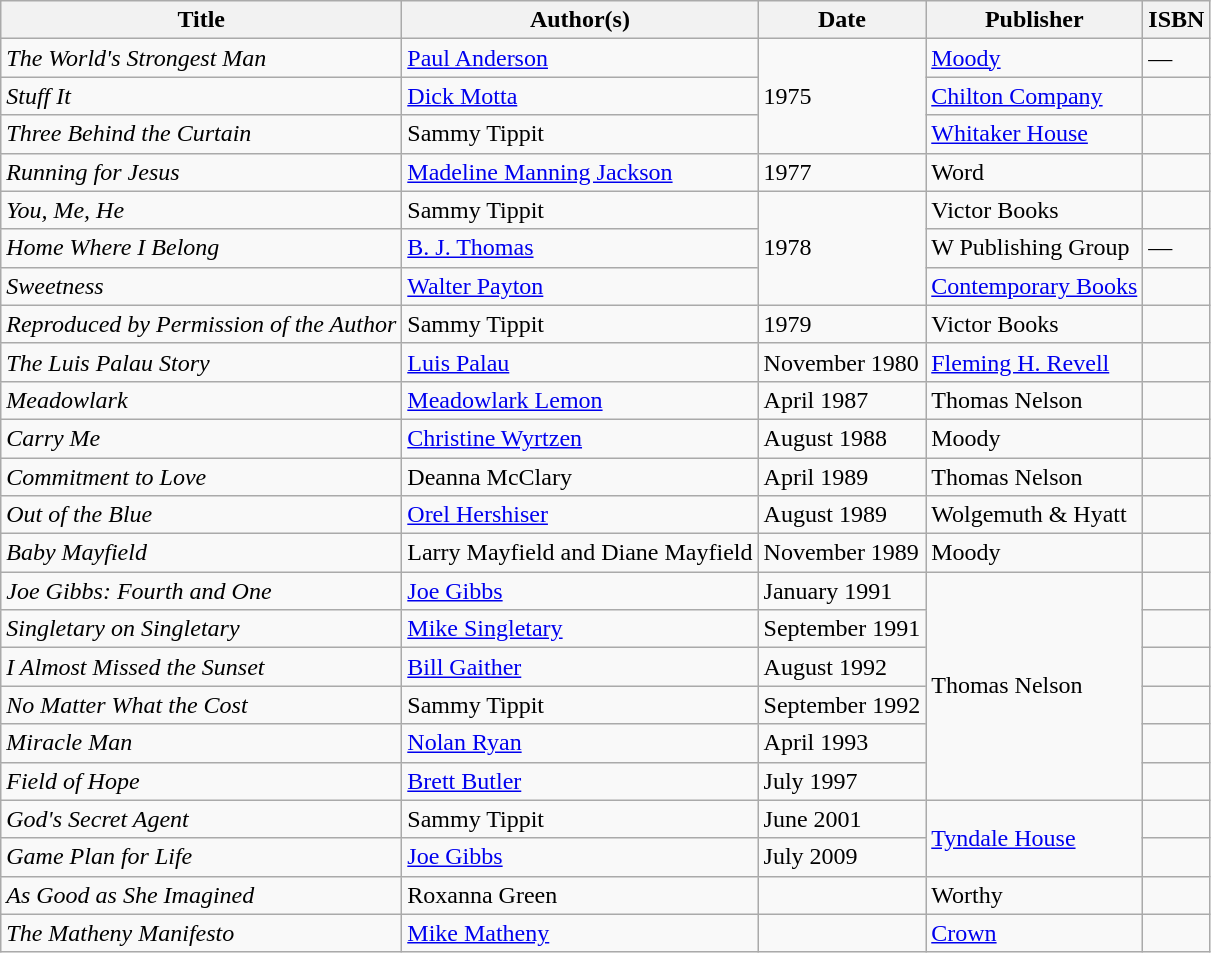<table class="wikitable">
<tr>
<th>Title</th>
<th>Author(s)</th>
<th>Date</th>
<th>Publisher</th>
<th>ISBN</th>
</tr>
<tr>
<td><em>The World's Strongest Man</em></td>
<td><a href='#'>Paul Anderson</a></td>
<td rowspan="3">1975</td>
<td><a href='#'>Moody</a></td>
<td>—</td>
</tr>
<tr>
<td><em>Stuff It</em></td>
<td><a href='#'>Dick Motta</a></td>
<td><a href='#'>Chilton Company</a></td>
<td></td>
</tr>
<tr>
<td><em>Three Behind the Curtain</em></td>
<td>Sammy Tippit</td>
<td><a href='#'>Whitaker House</a></td>
<td></td>
</tr>
<tr>
<td><em>Running for Jesus</em></td>
<td><a href='#'>Madeline Manning Jackson</a></td>
<td>1977</td>
<td>Word</td>
<td></td>
</tr>
<tr>
<td><em>You, Me, He</em></td>
<td>Sammy Tippit</td>
<td rowspan="3">1978</td>
<td>Victor Books</td>
<td></td>
</tr>
<tr>
<td><em>Home Where I Belong</em></td>
<td><a href='#'>B. J. Thomas</a></td>
<td>W Publishing Group</td>
<td>—</td>
</tr>
<tr>
<td><em>Sweetness</em></td>
<td><a href='#'>Walter Payton</a></td>
<td><a href='#'>Contemporary Books</a></td>
<td></td>
</tr>
<tr>
<td><em>Reproduced by Permission of the Author</em></td>
<td>Sammy Tippit</td>
<td>1979</td>
<td>Victor Books</td>
<td></td>
</tr>
<tr>
<td><em>The Luis Palau Story</em></td>
<td><a href='#'>Luis Palau</a></td>
<td>November 1980</td>
<td><a href='#'>Fleming H. Revell</a></td>
<td></td>
</tr>
<tr>
<td><em>Meadowlark</em></td>
<td><a href='#'>Meadowlark Lemon</a></td>
<td>April 1987</td>
<td>Thomas Nelson</td>
<td></td>
</tr>
<tr>
<td><em>Carry Me</em></td>
<td><a href='#'>Christine Wyrtzen</a></td>
<td>August 1988</td>
<td>Moody</td>
<td></td>
</tr>
<tr>
<td><em>Commitment to Love</em></td>
<td>Deanna McClary</td>
<td>April 1989</td>
<td>Thomas Nelson</td>
<td></td>
</tr>
<tr>
<td><em>Out of the Blue</em></td>
<td><a href='#'>Orel Hershiser</a></td>
<td>August 1989</td>
<td>Wolgemuth & Hyatt</td>
<td></td>
</tr>
<tr>
<td><em>Baby Mayfield</em></td>
<td>Larry Mayfield and Diane Mayfield</td>
<td>November 1989</td>
<td>Moody</td>
<td></td>
</tr>
<tr>
<td><em>Joe Gibbs: Fourth and One</em></td>
<td><a href='#'>Joe Gibbs</a></td>
<td>January 1991</td>
<td rowspan="6">Thomas Nelson</td>
<td></td>
</tr>
<tr>
<td><em>Singletary on Singletary</em></td>
<td><a href='#'>Mike Singletary</a></td>
<td>September 1991</td>
<td></td>
</tr>
<tr>
<td><em>I Almost Missed the Sunset</em></td>
<td><a href='#'>Bill Gaither</a></td>
<td>August 1992</td>
<td></td>
</tr>
<tr>
<td><em>No Matter What the Cost</em></td>
<td>Sammy Tippit</td>
<td>September 1992</td>
<td></td>
</tr>
<tr>
<td><em>Miracle Man</em></td>
<td><a href='#'>Nolan Ryan</a></td>
<td>April 1993</td>
<td></td>
</tr>
<tr>
<td><em>Field of Hope</em></td>
<td><a href='#'>Brett Butler</a></td>
<td>July 1997</td>
<td></td>
</tr>
<tr>
<td><em>God's Secret Agent</em></td>
<td>Sammy Tippit</td>
<td>June 2001</td>
<td rowspan="2"><a href='#'>Tyndale House</a></td>
<td></td>
</tr>
<tr>
<td><em>Game Plan for Life</em></td>
<td><a href='#'>Joe Gibbs</a></td>
<td>July 2009</td>
<td></td>
</tr>
<tr>
<td><em>As Good as She Imagined</em></td>
<td>Roxanna Green</td>
<td></td>
<td>Worthy</td>
<td></td>
</tr>
<tr>
<td><em>The Matheny Manifesto</em></td>
<td><a href='#'>Mike Matheny</a></td>
<td></td>
<td><a href='#'>Crown</a></td>
<td></td>
</tr>
</table>
